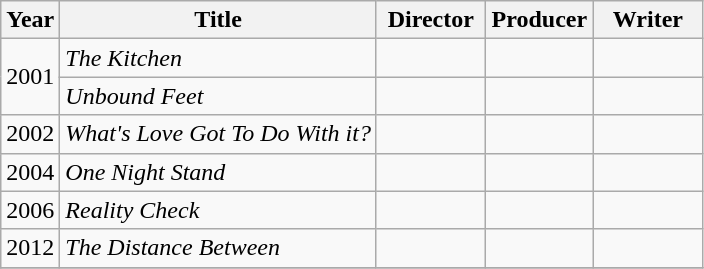<table class="wikitable">
<tr>
<th>Year</th>
<th>Title</th>
<th width=65>Director</th>
<th width=65>Producer</th>
<th width=65>Writer</th>
</tr>
<tr>
<td rowspan=2>2001</td>
<td><em>The Kitchen</em></td>
<td></td>
<td></td>
<td></td>
</tr>
<tr>
<td><em>Unbound Feet</em></td>
<td></td>
<td></td>
<td></td>
</tr>
<tr>
<td>2002</td>
<td><em>What's Love Got To Do With it?</em></td>
<td></td>
<td></td>
<td></td>
</tr>
<tr>
<td>2004</td>
<td><em>One Night Stand</em></td>
<td></td>
<td></td>
<td></td>
</tr>
<tr>
<td>2006</td>
<td><em>Reality Check</em></td>
<td></td>
<td></td>
<td></td>
</tr>
<tr>
<td>2012</td>
<td><em>The Distance Between</em></td>
<td></td>
<td></td>
<td></td>
</tr>
<tr>
</tr>
</table>
